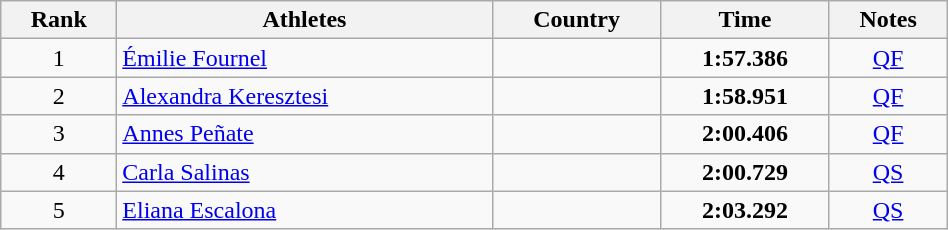<table class="wikitable" width=50% style="text-align:center">
<tr>
<th>Rank</th>
<th>Athletes</th>
<th>Country</th>
<th>Time</th>
<th>Notes</th>
</tr>
<tr>
<td>1</td>
<td align=left><a href='#'>Émilie Fournel</a></td>
<td align=left></td>
<td><strong>1:57.386</strong></td>
<td><a href='#'>QF</a></td>
</tr>
<tr>
<td>2</td>
<td align=left><a href='#'>Alexandra Keresztesi</a></td>
<td align=left></td>
<td><strong>1:58.951</strong></td>
<td><a href='#'>QF</a></td>
</tr>
<tr>
<td>3</td>
<td align=left><a href='#'>Annes Peñate</a></td>
<td align=left></td>
<td><strong>2:00.406</strong></td>
<td><a href='#'>QF</a></td>
</tr>
<tr>
<td>4</td>
<td align=left><a href='#'>Carla Salinas</a></td>
<td align=left></td>
<td><strong>2:00.729</strong></td>
<td><a href='#'>QS</a></td>
</tr>
<tr>
<td>5</td>
<td align=left><a href='#'>Eliana Escalona</a></td>
<td align=left></td>
<td><strong>2:03.292</strong></td>
<td><a href='#'>QS</a></td>
</tr>
</table>
